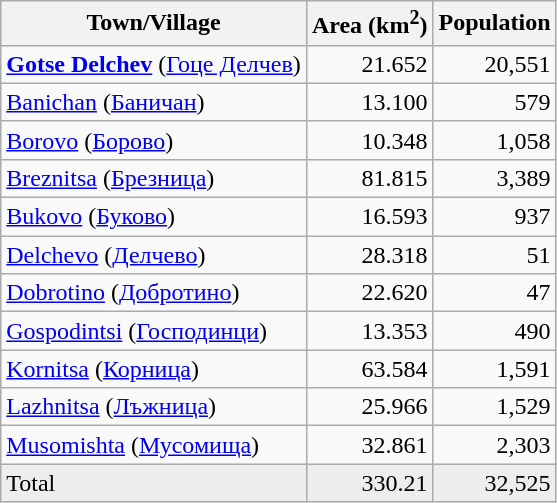<table class="wikitable sortable">
<tr>
<th>Town/Village</th>
<th>Area (km<sup>2</sup>)</th>
<th>Population</th>
</tr>
<tr>
<td><strong><a href='#'>Gotse Delchev</a></strong> (<a href='#'>Гоце Делчев</a>)</td>
<td align="right">21.652</td>
<td align="right">20,551</td>
</tr>
<tr>
<td><a href='#'>Banichan</a> (<a href='#'>Баничан</a>)</td>
<td align="right">13.100</td>
<td align="right">579</td>
</tr>
<tr>
<td><a href='#'>Borovo</a> (<a href='#'>Борово</a>)</td>
<td align="right">10.348</td>
<td align="right">1,058</td>
</tr>
<tr>
<td><a href='#'>Breznitsa</a> (<a href='#'>Брезница</a>)</td>
<td align="right">81.815</td>
<td align="right">3,389</td>
</tr>
<tr>
<td><a href='#'>Bukovo</a> (<a href='#'>Буково</a>)</td>
<td align="right">16.593</td>
<td align="right">937</td>
</tr>
<tr>
<td><a href='#'>Delchevo</a> (<a href='#'>Делчево</a>)</td>
<td align="right">28.318</td>
<td align="right">51</td>
</tr>
<tr>
<td><a href='#'>Dobrotino</a>  (<a href='#'>Добротино</a>)</td>
<td align="right">22.620</td>
<td align="right">47</td>
</tr>
<tr>
<td><a href='#'>Gospodintsi</a> (<a href='#'>Господинци</a>)</td>
<td align="right">13.353</td>
<td align="right">490</td>
</tr>
<tr>
<td><a href='#'>Kornitsa</a> (<a href='#'>Корница</a>)</td>
<td align="right">63.584</td>
<td align="right">1,591</td>
</tr>
<tr>
<td><a href='#'>Lazhnitsa</a> (<a href='#'>Лъжница</a>)</td>
<td align="right">25.966</td>
<td align="right">1,529</td>
</tr>
<tr>
<td><a href='#'>Musomishta</a> (<a href='#'>Мусомища</a>)</td>
<td align="right">32.861</td>
<td align="right">2,303</td>
</tr>
<tr style="background:#EEEEEE;">
<td>Total</td>
<td align="right">330.21</td>
<td align="right">32,525</td>
</tr>
</table>
